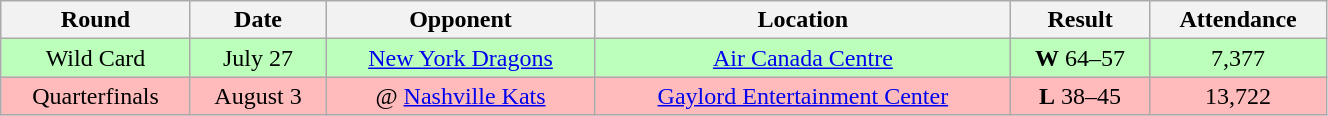<table class="wikitable" width="70%">
<tr align="center">
<th>Round</th>
<th>Date</th>
<th>Opponent</th>
<th>Location</th>
<th>Result</th>
<th>Attendance</th>
</tr>
<tr align="center"  bgcolor="bbffbb">
<td>Wild Card</td>
<td>July 27</td>
<td><a href='#'>New York Dragons</a></td>
<td><a href='#'>Air Canada Centre</a></td>
<td><strong>W</strong> 64–57</td>
<td>7,377</td>
</tr>
<tr align="center"  bgcolor="ffbbbb">
<td>Quarterfinals</td>
<td>August 3</td>
<td>@ <a href='#'>Nashville Kats</a></td>
<td><a href='#'>Gaylord Entertainment Center</a></td>
<td><strong>L</strong> 38–45</td>
<td>13,722</td>
</tr>
</table>
